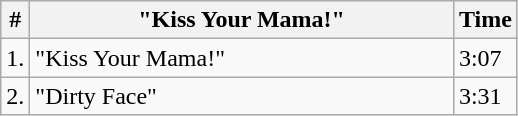<table class="wikitable">
<tr>
<th>#</th>
<th width="275">"Kiss Your Mama!"</th>
<th>Time</th>
</tr>
<tr>
<td>1.</td>
<td>"Kiss Your Mama!"</td>
<td>3:07</td>
</tr>
<tr>
<td>2.</td>
<td>"Dirty Face"</td>
<td>3:31</td>
</tr>
</table>
